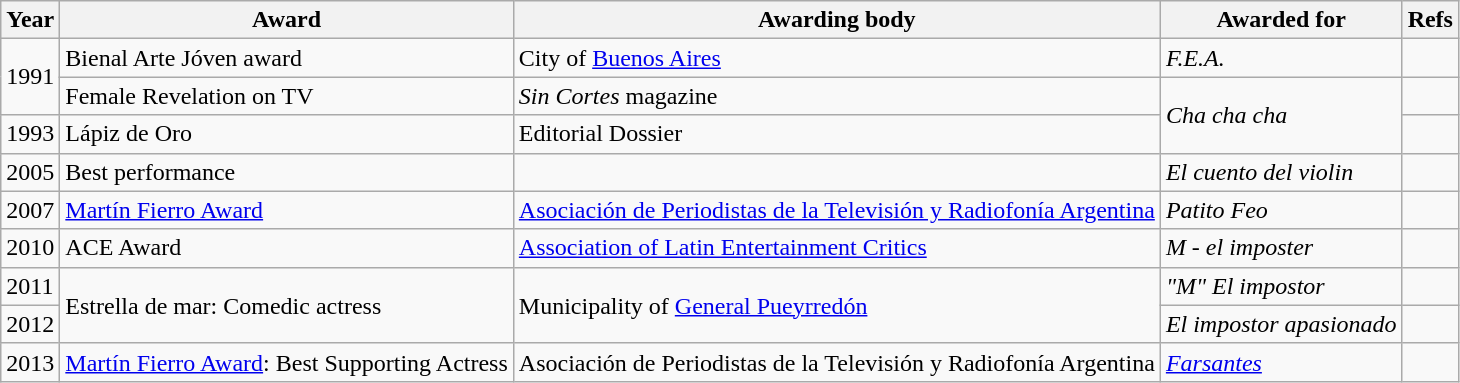<table class="wikitable sortable">
<tr>
<th>Year</th>
<th>Award</th>
<th>Awarding body</th>
<th>Awarded for</th>
<th class="unsortable">Refs</th>
</tr>
<tr>
<td rowspan="2">1991</td>
<td>Bienal Arte Jóven award</td>
<td>City of <a href='#'>Buenos Aires</a></td>
<td><em>F.E.A.</em></td>
<td></td>
</tr>
<tr>
<td>Female Revelation on TV</td>
<td><em>Sin Cortes</em> magazine</td>
<td rowspan="2"><em>Cha cha cha</em></td>
<td></td>
</tr>
<tr>
<td>1993</td>
<td>Lápiz de Oro</td>
<td>Editorial Dossier</td>
<td></td>
</tr>
<tr>
<td>2005</td>
<td>Best performance</td>
<td></td>
<td><em>El cuento del violin</em></td>
<td></td>
</tr>
<tr>
<td>2007</td>
<td><a href='#'>Martín Fierro Award</a></td>
<td><a href='#'>Asociación de Periodistas de la Televisión y Radiofonía Argentina</a></td>
<td><em>Patito Feo</em></td>
<td></td>
</tr>
<tr>
<td>2010</td>
<td>ACE Award</td>
<td><a href='#'>Association of Latin Entertainment Critics</a></td>
<td><em>M - el imposter</em></td>
<td></td>
</tr>
<tr>
<td>2011</td>
<td rowspan="2">Estrella de mar: Comedic actress</td>
<td rowspan="2">Municipality of <a href='#'>General Pueyrredón</a></td>
<td><em>"M" El impostor</em></td>
<td></td>
</tr>
<tr>
<td>2012</td>
<td><em>El impostor apasionado</em></td>
<td></td>
</tr>
<tr>
<td>2013</td>
<td><a href='#'>Martín Fierro Award</a>: Best Supporting Actress</td>
<td>Asociación de Periodistas de la Televisión y Radiofonía Argentina</td>
<td><em><a href='#'>Farsantes</a></em></td>
<td></td>
</tr>
</table>
